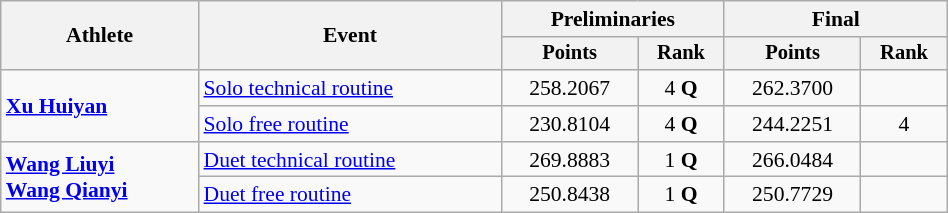<table class="wikitable" style="text-align:center; font-size:90%; width:50%;">
<tr>
<th rowspan="2">Athlete</th>
<th rowspan="2">Event</th>
<th colspan="2">Preliminaries</th>
<th colspan="2">Final</th>
</tr>
<tr style="font-size:95%">
<th>Points</th>
<th>Rank</th>
<th>Points</th>
<th>Rank</th>
</tr>
<tr>
<td align=left rowspan=2><strong><a href='#'>Xu Huiyan</a></strong></td>
<td align=left><a href='#'>Solo technical routine</a></td>
<td>258.2067</td>
<td>4 <strong>Q</strong></td>
<td>262.3700</td>
<td></td>
</tr>
<tr>
<td align=left><a href='#'>Solo free routine</a></td>
<td>230.8104</td>
<td>4 <strong>Q</strong></td>
<td>244.2251</td>
<td>4</td>
</tr>
<tr>
<td align=left rowspan=2><strong><a href='#'>Wang Liuyi</a><br><a href='#'>Wang Qianyi</a></strong></td>
<td align=left><a href='#'>Duet technical routine</a></td>
<td>269.8883</td>
<td>1 <strong>Q</strong></td>
<td>266.0484</td>
<td></td>
</tr>
<tr>
<td align=left><a href='#'>Duet free routine</a></td>
<td>250.8438</td>
<td>1 <strong>Q</strong></td>
<td>250.7729</td>
<td></td>
</tr>
</table>
